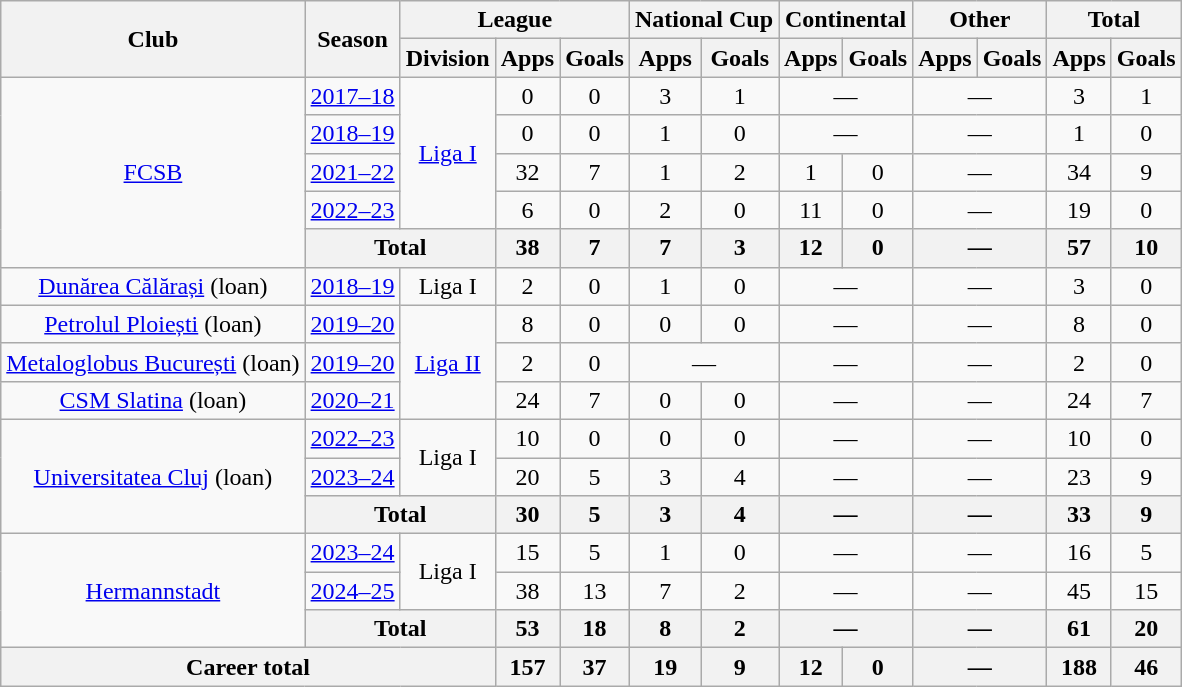<table class="wikitable" style="text-align:center">
<tr>
<th rowspan="2">Club</th>
<th rowspan="2">Season</th>
<th colspan="3">League</th>
<th colspan="2">National Cup</th>
<th colspan="2">Continental</th>
<th colspan="2">Other</th>
<th colspan="3">Total</th>
</tr>
<tr>
<th>Division</th>
<th>Apps</th>
<th>Goals</th>
<th>Apps</th>
<th>Goals</th>
<th>Apps</th>
<th>Goals</th>
<th>Apps</th>
<th>Goals</th>
<th>Apps</th>
<th>Goals</th>
</tr>
<tr>
<td rowspan="5"><a href='#'>FCSB</a></td>
<td><a href='#'>2017–18</a></td>
<td rowspan="4"><a href='#'>Liga I</a></td>
<td>0</td>
<td>0</td>
<td>3</td>
<td>1</td>
<td rowspan=1 colspan="2">—</td>
<td colspan="2">—</td>
<td>3</td>
<td>1</td>
</tr>
<tr>
<td><a href='#'>2018–19</a></td>
<td>0</td>
<td>0</td>
<td>1</td>
<td>0</td>
<td rowspan=1 colspan="2">—</td>
<td colspan="2">—</td>
<td>1</td>
<td>0</td>
</tr>
<tr>
<td><a href='#'>2021–22</a></td>
<td>32</td>
<td>7</td>
<td>1</td>
<td>2</td>
<td>1</td>
<td>0</td>
<td rowspan=1 colspan="2">—</td>
<td>34</td>
<td>9</td>
</tr>
<tr>
<td><a href='#'>2022–23</a></td>
<td>6</td>
<td>0</td>
<td>2</td>
<td>0</td>
<td>11</td>
<td>0</td>
<td rowspan=1 colspan="2">—</td>
<td>19</td>
<td>0</td>
</tr>
<tr>
<th colspan="2">Total</th>
<th>38</th>
<th>7</th>
<th>7</th>
<th>3</th>
<th>12</th>
<th>0</th>
<th colspan="2">—</th>
<th>57</th>
<th>10</th>
</tr>
<tr>
<td rowspan="1"><a href='#'>Dunărea Călărași</a> (loan)</td>
<td><a href='#'>2018–19</a></td>
<td>Liga I</td>
<td>2</td>
<td>0</td>
<td>1</td>
<td>0</td>
<td colspan=2>—</td>
<td colspan=2>—</td>
<td>3</td>
<td>0</td>
</tr>
<tr>
<td rowspan="1"><a href='#'>Petrolul Ploiești</a> (loan)</td>
<td><a href='#'>2019–20</a></td>
<td rowspan="3"><a href='#'>Liga II</a></td>
<td>8</td>
<td>0</td>
<td>0</td>
<td>0</td>
<td colspan=2>—</td>
<td colspan=2>—</td>
<td>8</td>
<td>0</td>
</tr>
<tr>
<td rowspan="1"><a href='#'>Metaloglobus București</a> (loan)</td>
<td><a href='#'>2019–20</a></td>
<td>2</td>
<td>0</td>
<td colspan="2">—</td>
<td colspan="2">—</td>
<td colspan=2>—</td>
<td>2</td>
<td>0</td>
</tr>
<tr>
<td><a href='#'>CSM Slatina</a> (loan)</td>
<td><a href='#'>2020–21</a></td>
<td>24</td>
<td>7</td>
<td>0</td>
<td>0</td>
<td colspan="2">—</td>
<td colspan="2">—</td>
<td>24</td>
<td>7</td>
</tr>
<tr>
<td rowspan="3"><a href='#'>Universitatea Cluj</a> (loan)</td>
<td><a href='#'>2022–23</a></td>
<td rowspan="2">Liga I</td>
<td>10</td>
<td>0</td>
<td>0</td>
<td>0</td>
<td colspan="2">—</td>
<td colspan="2">—</td>
<td>10</td>
<td>0</td>
</tr>
<tr>
<td><a href='#'>2023–24</a></td>
<td>20</td>
<td>5</td>
<td>3</td>
<td>4</td>
<td rowspan=1 colspan="2">—</td>
<td rowspan=1 colspan="2">—</td>
<td>23</td>
<td>9</td>
</tr>
<tr>
<th colspan="2">Total</th>
<th>30</th>
<th>5</th>
<th>3</th>
<th>4</th>
<th colspan="2">—</th>
<th colspan="2">—</th>
<th>33</th>
<th>9</th>
</tr>
<tr>
<td rowspan="3"><a href='#'>Hermannstadt</a></td>
<td><a href='#'>2023–24</a></td>
<td rowspan="2">Liga I</td>
<td>15</td>
<td>5</td>
<td>1</td>
<td>0</td>
<td colspan="2">—</td>
<td colspan="2">—</td>
<td>16</td>
<td>5</td>
</tr>
<tr>
<td><a href='#'>2024–25</a></td>
<td>38</td>
<td>13</td>
<td>7</td>
<td>2</td>
<td colspan="2">—</td>
<td colspan="2">—</td>
<td>45</td>
<td>15</td>
</tr>
<tr>
<th colspan="2">Total</th>
<th>53</th>
<th>18</th>
<th>8</th>
<th>2</th>
<th colspan="2">—</th>
<th colspan="2">—</th>
<th>61</th>
<th>20</th>
</tr>
<tr>
<th colspan="3">Career total</th>
<th>157</th>
<th>37</th>
<th>19</th>
<th>9</th>
<th>12</th>
<th>0</th>
<th colspan="2">—</th>
<th>188</th>
<th>46</th>
</tr>
</table>
